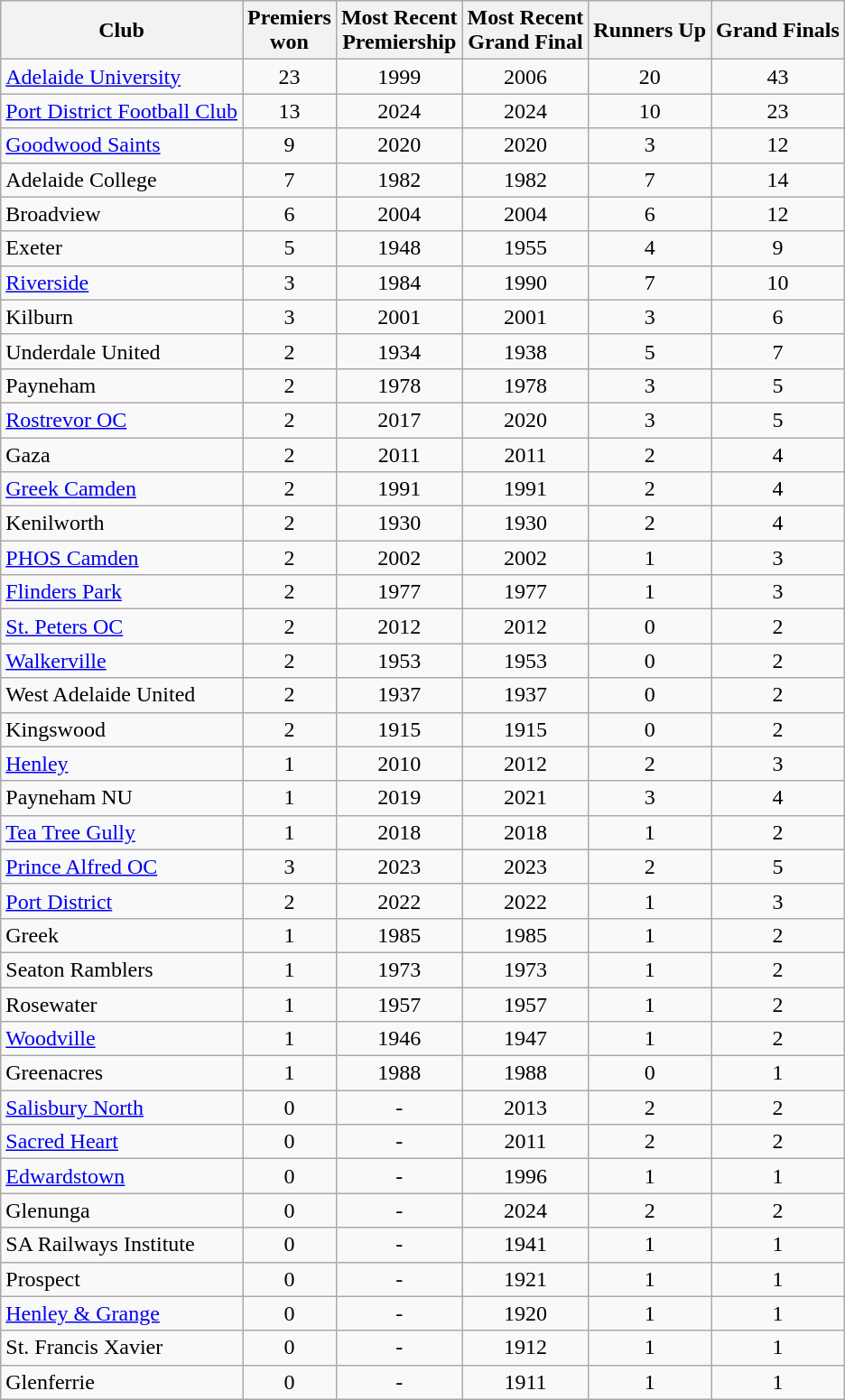<table class="wikitable sortable" style="text-align:center;">
<tr>
<th>Club</th>
<th>Premiers<br>won</th>
<th>Most Recent<br>Premiership</th>
<th>Most Recent<br>Grand Final</th>
<th>Runners Up</th>
<th>Grand Finals</th>
</tr>
<tr>
<td align=left><a href='#'>Adelaide University</a> </td>
<td>23</td>
<td>1999</td>
<td>2006</td>
<td>20</td>
<td>43</td>
</tr>
<tr>
<td align=left><a href='#'>Port District Football Club</a> </td>
<td>13</td>
<td>2024</td>
<td>2024</td>
<td>10</td>
<td>23</td>
</tr>
<tr>
<td align="left"><a href='#'>Goodwood Saints</a></td>
<td>9</td>
<td>2020</td>
<td>2020</td>
<td>3</td>
<td>12</td>
</tr>
<tr>
<td align=left>Adelaide College </td>
<td>7</td>
<td>1982</td>
<td>1982</td>
<td>7</td>
<td>14</td>
</tr>
<tr>
<td align=left>Broadview</td>
<td>6</td>
<td>2004</td>
<td>2004</td>
<td>6</td>
<td>12</td>
</tr>
<tr>
<td align=left>Exeter </td>
<td>5</td>
<td>1948</td>
<td>1955</td>
<td>4</td>
<td>9</td>
</tr>
<tr>
<td align=left><a href='#'>Riverside</a> </td>
<td>3</td>
<td>1984</td>
<td>1990</td>
<td>7</td>
<td>10</td>
</tr>
<tr>
<td align=left>Kilburn</td>
<td>3</td>
<td>2001</td>
<td>2001</td>
<td>3</td>
<td>6</td>
</tr>
<tr>
<td align=left>Underdale United </td>
<td>2</td>
<td>1934</td>
<td>1938</td>
<td>5</td>
<td>7</td>
</tr>
<tr>
<td align=left>Payneham </td>
<td>2</td>
<td>1978</td>
<td>1978</td>
<td>3</td>
<td>5</td>
</tr>
<tr>
<td align=left><a href='#'>Rostrevor OC</a></td>
<td>2</td>
<td>2017</td>
<td>2020</td>
<td>3</td>
<td>5</td>
</tr>
<tr>
<td align=left>Gaza</td>
<td>2</td>
<td>2011</td>
<td>2011</td>
<td>2</td>
<td>4</td>
</tr>
<tr>
<td align=left><a href='#'>Greek Camden</a> </td>
<td>2</td>
<td>1991</td>
<td>1991</td>
<td>2</td>
<td>4</td>
</tr>
<tr>
<td align=left>Kenilworth</td>
<td>2</td>
<td>1930</td>
<td>1930</td>
<td>2</td>
<td>4</td>
</tr>
<tr>
<td align="left"><a href='#'>PHOS Camden</a></td>
<td>2</td>
<td>2002</td>
<td>2002</td>
<td>1</td>
<td>3</td>
</tr>
<tr>
<td align=left><a href='#'>Flinders Park</a></td>
<td>2</td>
<td>1977</td>
<td>1977</td>
<td>1</td>
<td>3</td>
</tr>
<tr>
<td align=left><a href='#'>St. Peters OC</a></td>
<td>2</td>
<td>2012</td>
<td>2012</td>
<td>0</td>
<td>2</td>
</tr>
<tr>
<td align=left><a href='#'>Walkerville</a></td>
<td>2</td>
<td>1953</td>
<td>1953</td>
<td>0</td>
<td>2</td>
</tr>
<tr>
<td align=left>West Adelaide United </td>
<td>2</td>
<td>1937</td>
<td>1937</td>
<td>0</td>
<td>2</td>
</tr>
<tr>
<td align="left">Kingswood </td>
<td>2</td>
<td>1915</td>
<td>1915</td>
<td>0</td>
<td>2</td>
</tr>
<tr>
<td align="left"><a href='#'>Henley</a></td>
<td>1</td>
<td>2010</td>
<td>2012</td>
<td>2</td>
<td>3</td>
</tr>
<tr>
<td align=left>Payneham NU</td>
<td>1</td>
<td>2019</td>
<td>2021</td>
<td>3</td>
<td>4</td>
</tr>
<tr>
<td align="left"><a href='#'>Tea Tree Gully</a></td>
<td>1</td>
<td>2018</td>
<td>2018</td>
<td>1</td>
<td>2</td>
</tr>
<tr>
<td align="left"><a href='#'>Prince Alfred OC</a></td>
<td>3</td>
<td>2023</td>
<td>2023</td>
<td>2</td>
<td>5</td>
</tr>
<tr>
<td align="left"><a href='#'>Port District</a></td>
<td>2</td>
<td>2022</td>
<td>2022</td>
<td>1</td>
<td>3</td>
</tr>
<tr>
<td align=left>Greek </td>
<td>1</td>
<td>1985</td>
<td>1985</td>
<td>1</td>
<td>2</td>
</tr>
<tr>
<td align=left>Seaton Ramblers</td>
<td>1</td>
<td>1973</td>
<td>1973</td>
<td>1</td>
<td>2</td>
</tr>
<tr>
<td align="left">Rosewater</td>
<td>1</td>
<td>1957</td>
<td>1957</td>
<td>1</td>
<td>2</td>
</tr>
<tr>
<td align=left><a href='#'>Woodville</a></td>
<td>1</td>
<td>1946</td>
<td>1947</td>
<td>1</td>
<td>2</td>
</tr>
<tr>
<td align=left>Greenacres</td>
<td>1</td>
<td>1988</td>
<td>1988</td>
<td>0</td>
<td>1</td>
</tr>
<tr>
<td align="left"><a href='#'>Salisbury North</a></td>
<td>0</td>
<td>-</td>
<td>2013</td>
<td>2</td>
<td>2</td>
</tr>
<tr>
<td align="left"><a href='#'>Sacred Heart</a></td>
<td>0</td>
<td>-</td>
<td>2011</td>
<td>2</td>
<td>2</td>
</tr>
<tr>
<td align=left><a href='#'>Edwardstown</a> </td>
<td>0</td>
<td>-</td>
<td>1996</td>
<td>1</td>
<td>1</td>
</tr>
<tr>
<td align="left">Glenunga</td>
<td>0</td>
<td>-</td>
<td>2024</td>
<td>2</td>
<td>2</td>
</tr>
<tr>
<td align="left">SA Railways Institute</td>
<td>0</td>
<td>-</td>
<td>1941</td>
<td>1</td>
<td>1</td>
</tr>
<tr>
<td align="left">Prospect </td>
<td>0</td>
<td>-</td>
<td>1921</td>
<td>1</td>
<td>1</td>
</tr>
<tr>
<td align="left"><a href='#'>Henley & Grange</a> </td>
<td>0</td>
<td>-</td>
<td>1920</td>
<td>1</td>
<td>1</td>
</tr>
<tr>
<td align="left">St. Francis Xavier </td>
<td>0</td>
<td>-</td>
<td>1912</td>
<td>1</td>
<td>1</td>
</tr>
<tr>
<td align=left>Glenferrie </td>
<td>0</td>
<td>-</td>
<td>1911</td>
<td>1</td>
<td>1</td>
</tr>
</table>
